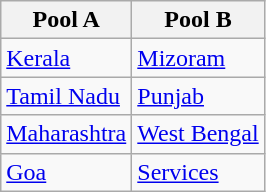<table class="wikitable">
<tr>
<th><strong>Pool A</strong></th>
<th><strong>Pool B</strong></th>
</tr>
<tr>
<td><a href='#'>Kerala</a></td>
<td><a href='#'>Mizoram</a></td>
</tr>
<tr>
<td><a href='#'>Tamil Nadu</a></td>
<td><a href='#'>Punjab</a></td>
</tr>
<tr>
<td><a href='#'>Maharashtra</a></td>
<td><a href='#'>West Bengal</a></td>
</tr>
<tr>
<td><a href='#'>Goa</a></td>
<td><a href='#'>Services</a></td>
</tr>
</table>
